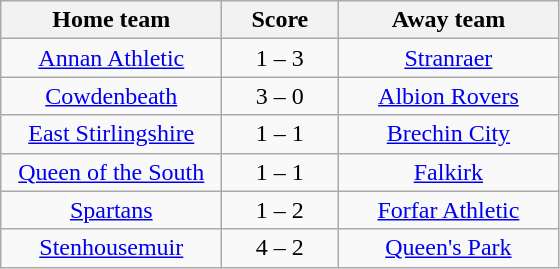<table class="wikitable" style="text-align: center">
<tr>
<th width=140>Home team</th>
<th width=70>Score</th>
<th width=140>Away team</th>
</tr>
<tr>
<td><a href='#'>Annan Athletic</a></td>
<td>1 – 3</td>
<td><a href='#'>Stranraer</a></td>
</tr>
<tr>
<td><a href='#'>Cowdenbeath</a></td>
<td>3 – 0</td>
<td><a href='#'>Albion Rovers</a></td>
</tr>
<tr>
<td><a href='#'>East Stirlingshire</a></td>
<td>1 – 1</td>
<td><a href='#'>Brechin City</a></td>
</tr>
<tr>
<td><a href='#'>Queen of the South</a></td>
<td>1 – 1</td>
<td><a href='#'>Falkirk</a></td>
</tr>
<tr>
<td><a href='#'>Spartans</a></td>
<td>1 – 2</td>
<td><a href='#'>Forfar Athletic</a></td>
</tr>
<tr>
<td><a href='#'>Stenhousemuir</a></td>
<td>4 – 2</td>
<td><a href='#'>Queen's Park</a></td>
</tr>
</table>
